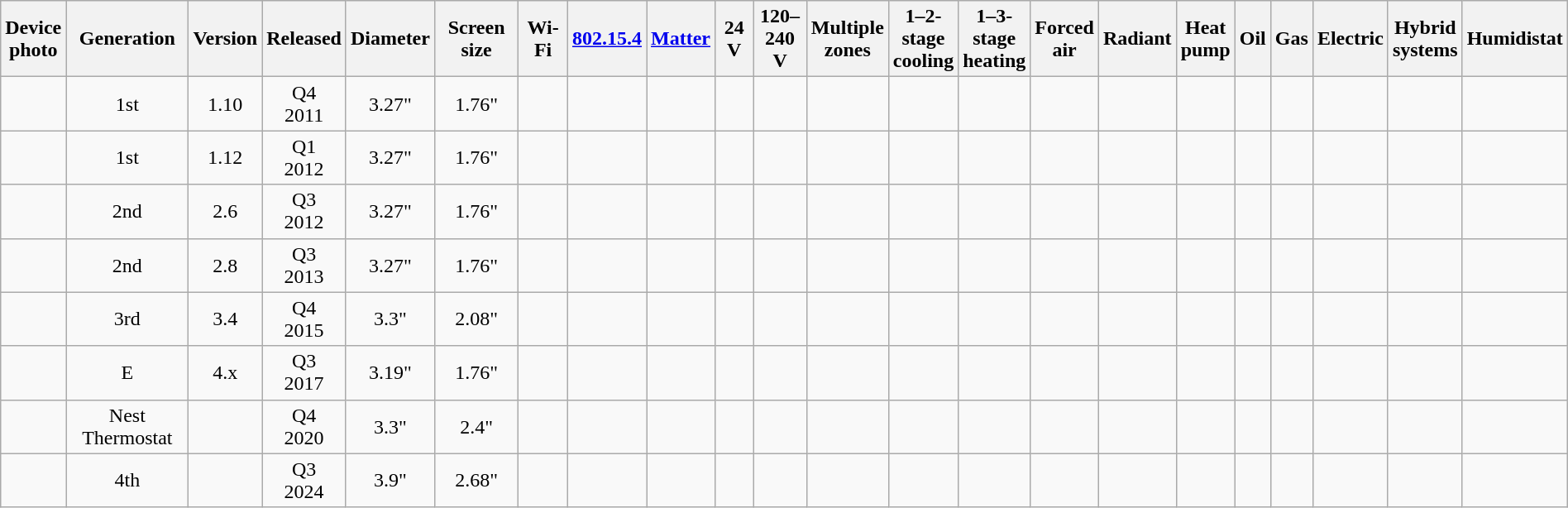<table class="wikitable" style="text-align: center; width: 100%;">
<tr>
<th>Device<br>photo</th>
<th>Generation</th>
<th>Version</th>
<th>Released</th>
<th>Diameter</th>
<th>Screen size</th>
<th>Wi-Fi</th>
<th><a href='#'>802.15.4</a></th>
<th><a href='#'>Matter</a></th>
<th>24 V</th>
<th>120–<br>240 V</th>
<th>Multiple<br>zones</th>
<th>1–2-<br>stage<br>cooling</th>
<th>1–3-<br>stage<br>heating</th>
<th>Forced<br>air</th>
<th>Radiant</th>
<th>Heat<br>pump</th>
<th>Oil</th>
<th>Gas</th>
<th>Electric</th>
<th>Hybrid<br>systems</th>
<th>Humidistat</th>
</tr>
<tr>
<td></td>
<td>1st</td>
<td>1.10</td>
<td>Q4<br>2011</td>
<td>3.27"</td>
<td>1.76"</td>
<td></td>
<td></td>
<td></td>
<td></td>
<td></td>
<td></td>
<td></td>
<td></td>
<td></td>
<td></td>
<td></td>
<td></td>
<td></td>
<td></td>
<td></td>
<td></td>
</tr>
<tr>
<td></td>
<td>1st</td>
<td>1.12</td>
<td>Q1<br>2012</td>
<td>3.27"</td>
<td>1.76"</td>
<td></td>
<td></td>
<td></td>
<td></td>
<td></td>
<td></td>
<td></td>
<td></td>
<td></td>
<td></td>
<td></td>
<td></td>
<td></td>
<td></td>
<td></td>
<td></td>
</tr>
<tr>
<td></td>
<td>2nd</td>
<td>2.6</td>
<td>Q3<br>2012</td>
<td>3.27"</td>
<td>1.76"</td>
<td></td>
<td></td>
<td></td>
<td></td>
<td></td>
<td></td>
<td></td>
<td></td>
<td></td>
<td></td>
<td></td>
<td></td>
<td></td>
<td></td>
<td></td>
<td></td>
</tr>
<tr>
<td></td>
<td>2nd</td>
<td>2.8</td>
<td>Q3<br>2013</td>
<td>3.27"</td>
<td>1.76"</td>
<td></td>
<td></td>
<td></td>
<td></td>
<td></td>
<td></td>
<td></td>
<td></td>
<td></td>
<td></td>
<td></td>
<td></td>
<td></td>
<td></td>
<td></td>
<td></td>
</tr>
<tr>
<td></td>
<td>3rd</td>
<td>3.4</td>
<td>Q4<br>2015</td>
<td>3.3"</td>
<td>2.08"</td>
<td></td>
<td></td>
<td></td>
<td></td>
<td></td>
<td></td>
<td></td>
<td></td>
<td></td>
<td></td>
<td></td>
<td></td>
<td></td>
<td></td>
<td></td>
<td></td>
</tr>
<tr>
<td></td>
<td>E</td>
<td>4.x</td>
<td>Q3<br>2017</td>
<td>3.19"</td>
<td>1.76"</td>
<td></td>
<td></td>
<td></td>
<td></td>
<td></td>
<td></td>
<td></td>
<td></td>
<td></td>
<td></td>
<td></td>
<td></td>
<td></td>
<td></td>
<td></td>
<td></td>
</tr>
<tr>
<td></td>
<td>Nest Thermostat</td>
<td></td>
<td>Q4<br>2020</td>
<td>3.3"</td>
<td>2.4"</td>
<td></td>
<td></td>
<td></td>
<td></td>
<td></td>
<td></td>
<td></td>
<td></td>
<td></td>
<td></td>
<td></td>
<td></td>
<td></td>
<td></td>
<td></td>
<td></td>
</tr>
<tr>
<td></td>
<td>4th</td>
<td></td>
<td>Q3<br>2024</td>
<td>3.9"</td>
<td>2.68"</td>
<td></td>
<td></td>
<td></td>
<td></td>
<td></td>
<td></td>
<td></td>
<td></td>
<td></td>
<td></td>
<td></td>
<td></td>
<td></td>
<td></td>
<td></td>
<td></td>
</tr>
</table>
